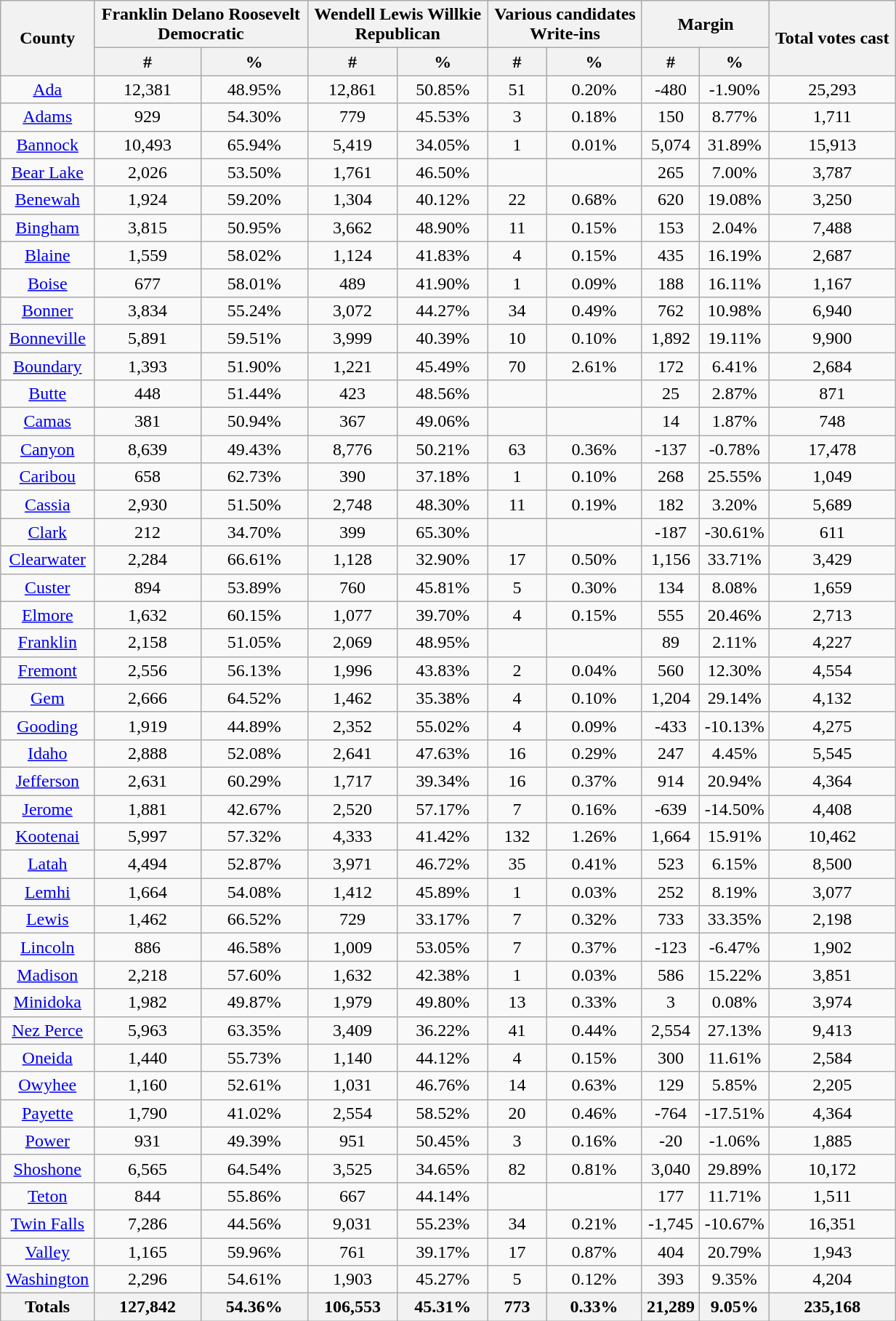<table width="65%"  class="wikitable sortable" style="text-align:center">
<tr>
<th style="text-align:center;" rowspan="2">County</th>
<th style="text-align:center;" colspan="2">Franklin Delano Roosevelt<br>Democratic</th>
<th style="text-align:center;" colspan="2">Wendell Lewis Willkie<br>Republican</th>
<th style="text-align:center;" colspan="2">Various candidates<br>Write-ins</th>
<th style="text-align:center;" colspan="2">Margin</th>
<th style="text-align:center;" rowspan="2">Total votes cast</th>
</tr>
<tr>
<th style="text-align:center;" data-sort-type="number">#</th>
<th style="text-align:center;" data-sort-type="number">%</th>
<th style="text-align:center;" data-sort-type="number">#</th>
<th style="text-align:center;" data-sort-type="number">%</th>
<th style="text-align:center;" data-sort-type="number">#</th>
<th style="text-align:center;" data-sort-type="number">%</th>
<th style="text-align:center;" data-sort-type="number">#</th>
<th style="text-align:center;" data-sort-type="number">%</th>
</tr>
<tr style="text-align:center;">
<td><a href='#'>Ada</a></td>
<td>12,381</td>
<td>48.95%</td>
<td>12,861</td>
<td>50.85%</td>
<td>51</td>
<td>0.20%</td>
<td>-480</td>
<td>-1.90%</td>
<td>25,293</td>
</tr>
<tr style="text-align:center;">
<td><a href='#'>Adams</a></td>
<td>929</td>
<td>54.30%</td>
<td>779</td>
<td>45.53%</td>
<td>3</td>
<td>0.18%</td>
<td>150</td>
<td>8.77%</td>
<td>1,711</td>
</tr>
<tr style="text-align:center;">
<td><a href='#'>Bannock</a></td>
<td>10,493</td>
<td>65.94%</td>
<td>5,419</td>
<td>34.05%</td>
<td>1</td>
<td>0.01%</td>
<td>5,074</td>
<td>31.89%</td>
<td>15,913</td>
</tr>
<tr style="text-align:center;">
<td><a href='#'>Bear Lake</a></td>
<td>2,026</td>
<td>53.50%</td>
<td>1,761</td>
<td>46.50%</td>
<td></td>
<td></td>
<td>265</td>
<td>7.00%</td>
<td>3,787</td>
</tr>
<tr style="text-align:center;">
<td><a href='#'>Benewah</a></td>
<td>1,924</td>
<td>59.20%</td>
<td>1,304</td>
<td>40.12%</td>
<td>22</td>
<td>0.68%</td>
<td>620</td>
<td>19.08%</td>
<td>3,250</td>
</tr>
<tr style="text-align:center;">
<td><a href='#'>Bingham</a></td>
<td>3,815</td>
<td>50.95%</td>
<td>3,662</td>
<td>48.90%</td>
<td>11</td>
<td>0.15%</td>
<td>153</td>
<td>2.04%</td>
<td>7,488</td>
</tr>
<tr style="text-align:center;">
<td><a href='#'>Blaine</a></td>
<td>1,559</td>
<td>58.02%</td>
<td>1,124</td>
<td>41.83%</td>
<td>4</td>
<td>0.15%</td>
<td>435</td>
<td>16.19%</td>
<td>2,687</td>
</tr>
<tr style="text-align:center;">
<td><a href='#'>Boise</a></td>
<td>677</td>
<td>58.01%</td>
<td>489</td>
<td>41.90%</td>
<td>1</td>
<td>0.09%</td>
<td>188</td>
<td>16.11%</td>
<td>1,167</td>
</tr>
<tr style="text-align:center;">
<td><a href='#'>Bonner</a></td>
<td>3,834</td>
<td>55.24%</td>
<td>3,072</td>
<td>44.27%</td>
<td>34</td>
<td>0.49%</td>
<td>762</td>
<td>10.98%</td>
<td>6,940</td>
</tr>
<tr style="text-align:center;">
<td><a href='#'>Bonneville</a></td>
<td>5,891</td>
<td>59.51%</td>
<td>3,999</td>
<td>40.39%</td>
<td>10</td>
<td>0.10%</td>
<td>1,892</td>
<td>19.11%</td>
<td>9,900</td>
</tr>
<tr style="text-align:center;">
<td><a href='#'>Boundary</a></td>
<td>1,393</td>
<td>51.90%</td>
<td>1,221</td>
<td>45.49%</td>
<td>70</td>
<td>2.61%</td>
<td>172</td>
<td>6.41%</td>
<td>2,684</td>
</tr>
<tr style="text-align:center;">
<td><a href='#'>Butte</a></td>
<td>448</td>
<td>51.44%</td>
<td>423</td>
<td>48.56%</td>
<td></td>
<td></td>
<td>25</td>
<td>2.87%</td>
<td>871</td>
</tr>
<tr style="text-align:center;">
<td><a href='#'>Camas</a></td>
<td>381</td>
<td>50.94%</td>
<td>367</td>
<td>49.06%</td>
<td></td>
<td></td>
<td>14</td>
<td>1.87%</td>
<td>748</td>
</tr>
<tr style="text-align:center;">
<td><a href='#'>Canyon</a></td>
<td>8,639</td>
<td>49.43%</td>
<td>8,776</td>
<td>50.21%</td>
<td>63</td>
<td>0.36%</td>
<td>-137</td>
<td>-0.78%</td>
<td>17,478</td>
</tr>
<tr style="text-align:center;">
<td><a href='#'>Caribou</a></td>
<td>658</td>
<td>62.73%</td>
<td>390</td>
<td>37.18%</td>
<td>1</td>
<td>0.10%</td>
<td>268</td>
<td>25.55%</td>
<td>1,049</td>
</tr>
<tr style="text-align:center;">
<td><a href='#'>Cassia</a></td>
<td>2,930</td>
<td>51.50%</td>
<td>2,748</td>
<td>48.30%</td>
<td>11</td>
<td>0.19%</td>
<td>182</td>
<td>3.20%</td>
<td>5,689</td>
</tr>
<tr style="text-align:center;">
<td><a href='#'>Clark</a></td>
<td>212</td>
<td>34.70%</td>
<td>399</td>
<td>65.30%</td>
<td></td>
<td></td>
<td>-187</td>
<td>-30.61%</td>
<td>611</td>
</tr>
<tr style="text-align:center;">
<td><a href='#'>Clearwater</a></td>
<td>2,284</td>
<td>66.61%</td>
<td>1,128</td>
<td>32.90%</td>
<td>17</td>
<td>0.50%</td>
<td>1,156</td>
<td>33.71%</td>
<td>3,429</td>
</tr>
<tr style="text-align:center;">
<td><a href='#'>Custer</a></td>
<td>894</td>
<td>53.89%</td>
<td>760</td>
<td>45.81%</td>
<td>5</td>
<td>0.30%</td>
<td>134</td>
<td>8.08%</td>
<td>1,659</td>
</tr>
<tr style="text-align:center;">
<td><a href='#'>Elmore</a></td>
<td>1,632</td>
<td>60.15%</td>
<td>1,077</td>
<td>39.70%</td>
<td>4</td>
<td>0.15%</td>
<td>555</td>
<td>20.46%</td>
<td>2,713</td>
</tr>
<tr style="text-align:center;">
<td><a href='#'>Franklin</a></td>
<td>2,158</td>
<td>51.05%</td>
<td>2,069</td>
<td>48.95%</td>
<td></td>
<td></td>
<td>89</td>
<td>2.11%</td>
<td>4,227</td>
</tr>
<tr style="text-align:center;">
<td><a href='#'>Fremont</a></td>
<td>2,556</td>
<td>56.13%</td>
<td>1,996</td>
<td>43.83%</td>
<td>2</td>
<td>0.04%</td>
<td>560</td>
<td>12.30%</td>
<td>4,554</td>
</tr>
<tr style="text-align:center;">
<td><a href='#'>Gem</a></td>
<td>2,666</td>
<td>64.52%</td>
<td>1,462</td>
<td>35.38%</td>
<td>4</td>
<td>0.10%</td>
<td>1,204</td>
<td>29.14%</td>
<td>4,132</td>
</tr>
<tr style="text-align:center;">
<td><a href='#'>Gooding</a></td>
<td>1,919</td>
<td>44.89%</td>
<td>2,352</td>
<td>55.02%</td>
<td>4</td>
<td>0.09%</td>
<td>-433</td>
<td>-10.13%</td>
<td>4,275</td>
</tr>
<tr style="text-align:center;">
<td><a href='#'>Idaho</a></td>
<td>2,888</td>
<td>52.08%</td>
<td>2,641</td>
<td>47.63%</td>
<td>16</td>
<td>0.29%</td>
<td>247</td>
<td>4.45%</td>
<td>5,545</td>
</tr>
<tr style="text-align:center;">
<td><a href='#'>Jefferson</a></td>
<td>2,631</td>
<td>60.29%</td>
<td>1,717</td>
<td>39.34%</td>
<td>16</td>
<td>0.37%</td>
<td>914</td>
<td>20.94%</td>
<td>4,364</td>
</tr>
<tr style="text-align:center;">
<td><a href='#'>Jerome</a></td>
<td>1,881</td>
<td>42.67%</td>
<td>2,520</td>
<td>57.17%</td>
<td>7</td>
<td>0.16%</td>
<td>-639</td>
<td>-14.50%</td>
<td>4,408</td>
</tr>
<tr style="text-align:center;">
<td><a href='#'>Kootenai</a></td>
<td>5,997</td>
<td>57.32%</td>
<td>4,333</td>
<td>41.42%</td>
<td>132</td>
<td>1.26%</td>
<td>1,664</td>
<td>15.91%</td>
<td>10,462</td>
</tr>
<tr style="text-align:center;">
<td><a href='#'>Latah</a></td>
<td>4,494</td>
<td>52.87%</td>
<td>3,971</td>
<td>46.72%</td>
<td>35</td>
<td>0.41%</td>
<td>523</td>
<td>6.15%</td>
<td>8,500</td>
</tr>
<tr style="text-align:center;">
<td><a href='#'>Lemhi</a></td>
<td>1,664</td>
<td>54.08%</td>
<td>1,412</td>
<td>45.89%</td>
<td>1</td>
<td>0.03%</td>
<td>252</td>
<td>8.19%</td>
<td>3,077</td>
</tr>
<tr style="text-align:center;">
<td><a href='#'>Lewis</a></td>
<td>1,462</td>
<td>66.52%</td>
<td>729</td>
<td>33.17%</td>
<td>7</td>
<td>0.32%</td>
<td>733</td>
<td>33.35%</td>
<td>2,198</td>
</tr>
<tr style="text-align:center;">
<td><a href='#'>Lincoln</a></td>
<td>886</td>
<td>46.58%</td>
<td>1,009</td>
<td>53.05%</td>
<td>7</td>
<td>0.37%</td>
<td>-123</td>
<td>-6.47%</td>
<td>1,902</td>
</tr>
<tr style="text-align:center;">
<td><a href='#'>Madison</a></td>
<td>2,218</td>
<td>57.60%</td>
<td>1,632</td>
<td>42.38%</td>
<td>1</td>
<td>0.03%</td>
<td>586</td>
<td>15.22%</td>
<td>3,851</td>
</tr>
<tr style="text-align:center;">
<td><a href='#'>Minidoka</a></td>
<td>1,982</td>
<td>49.87%</td>
<td>1,979</td>
<td>49.80%</td>
<td>13</td>
<td>0.33%</td>
<td>3</td>
<td>0.08%</td>
<td>3,974</td>
</tr>
<tr style="text-align:center;">
<td><a href='#'>Nez Perce</a></td>
<td>5,963</td>
<td>63.35%</td>
<td>3,409</td>
<td>36.22%</td>
<td>41</td>
<td>0.44%</td>
<td>2,554</td>
<td>27.13%</td>
<td>9,413</td>
</tr>
<tr style="text-align:center;">
<td><a href='#'>Oneida</a></td>
<td>1,440</td>
<td>55.73%</td>
<td>1,140</td>
<td>44.12%</td>
<td>4</td>
<td>0.15%</td>
<td>300</td>
<td>11.61%</td>
<td>2,584</td>
</tr>
<tr style="text-align:center;">
<td><a href='#'>Owyhee</a></td>
<td>1,160</td>
<td>52.61%</td>
<td>1,031</td>
<td>46.76%</td>
<td>14</td>
<td>0.63%</td>
<td>129</td>
<td>5.85%</td>
<td>2,205</td>
</tr>
<tr style="text-align:center;">
<td><a href='#'>Payette</a></td>
<td>1,790</td>
<td>41.02%</td>
<td>2,554</td>
<td>58.52%</td>
<td>20</td>
<td>0.46%</td>
<td>-764</td>
<td>-17.51%</td>
<td>4,364</td>
</tr>
<tr style="text-align:center;">
<td><a href='#'>Power</a></td>
<td>931</td>
<td>49.39%</td>
<td>951</td>
<td>50.45%</td>
<td>3</td>
<td>0.16%</td>
<td>-20</td>
<td>-1.06%</td>
<td>1,885</td>
</tr>
<tr style="text-align:center;">
<td><a href='#'>Shoshone</a></td>
<td>6,565</td>
<td>64.54%</td>
<td>3,525</td>
<td>34.65%</td>
<td>82</td>
<td>0.81%</td>
<td>3,040</td>
<td>29.89%</td>
<td>10,172</td>
</tr>
<tr style="text-align:center;">
<td><a href='#'>Teton</a></td>
<td>844</td>
<td>55.86%</td>
<td>667</td>
<td>44.14%</td>
<td></td>
<td></td>
<td>177</td>
<td>11.71%</td>
<td>1,511</td>
</tr>
<tr style="text-align:center;">
<td><a href='#'>Twin Falls</a></td>
<td>7,286</td>
<td>44.56%</td>
<td>9,031</td>
<td>55.23%</td>
<td>34</td>
<td>0.21%</td>
<td>-1,745</td>
<td>-10.67%</td>
<td>16,351</td>
</tr>
<tr style="text-align:center;">
<td><a href='#'>Valley</a></td>
<td>1,165</td>
<td>59.96%</td>
<td>761</td>
<td>39.17%</td>
<td>17</td>
<td>0.87%</td>
<td>404</td>
<td>20.79%</td>
<td>1,943</td>
</tr>
<tr style="text-align:center;">
<td><a href='#'>Washington</a></td>
<td>2,296</td>
<td>54.61%</td>
<td>1,903</td>
<td>45.27%</td>
<td>5</td>
<td>0.12%</td>
<td>393</td>
<td>9.35%</td>
<td>4,204</td>
</tr>
<tr style="text-align:center;">
<th>Totals</th>
<th>127,842</th>
<th>54.36%</th>
<th>106,553</th>
<th>45.31%</th>
<th>773</th>
<th>0.33%</th>
<th>21,289</th>
<th>9.05%</th>
<th>235,168</th>
</tr>
</table>
